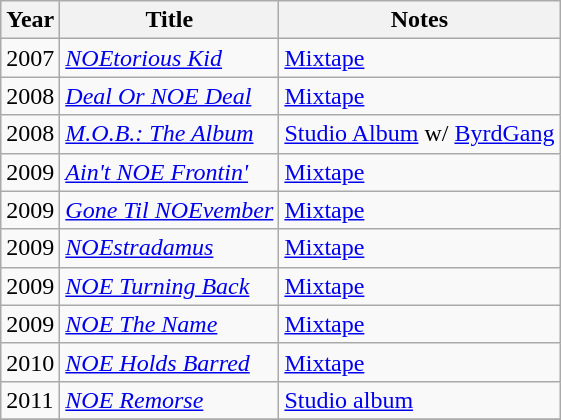<table class="wikitable">
<tr>
<th>Year</th>
<th>Title</th>
<th>Notes</th>
</tr>
<tr>
<td>2007</td>
<td><em><a href='#'>NOEtorious Kid</a></em></td>
<td><a href='#'>Mixtape</a></td>
</tr>
<tr>
<td>2008</td>
<td><em><a href='#'>Deal Or NOE Deal</a></em></td>
<td><a href='#'>Mixtape</a></td>
</tr>
<tr>
<td>2008</td>
<td><em><a href='#'>M.O.B.: The Album</a></em></td>
<td><a href='#'>Studio Album</a> w/ <a href='#'>ByrdGang</a></td>
</tr>
<tr>
<td>2009</td>
<td><em><a href='#'>Ain't NOE Frontin'</a></em></td>
<td><a href='#'>Mixtape</a></td>
</tr>
<tr>
<td>2009</td>
<td><em><a href='#'>Gone Til NOEvember</a></em></td>
<td><a href='#'>Mixtape</a></td>
</tr>
<tr>
<td>2009</td>
<td><em><a href='#'>NOEstradamus</a></em></td>
<td><a href='#'>Mixtape</a></td>
</tr>
<tr>
<td>2009</td>
<td><em><a href='#'>NOE Turning Back</a></em></td>
<td><a href='#'>Mixtape</a></td>
</tr>
<tr>
<td>2009</td>
<td><em><a href='#'>NOE The Name</a></em></td>
<td><a href='#'>Mixtape</a></td>
</tr>
<tr>
<td>2010</td>
<td><em><a href='#'>NOE Holds Barred</a></em></td>
<td><a href='#'>Mixtape</a></td>
</tr>
<tr>
<td>2011</td>
<td><em><a href='#'>NOE Remorse</a></em></td>
<td><a href='#'>Studio album</a></td>
</tr>
<tr>
</tr>
</table>
